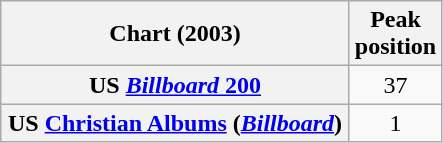<table class="wikitable sortable plainrowheaders">
<tr>
<th scope="col" style="width:225px;">Chart (2003)</th>
<th scope="col">Peak<br>position</th>
</tr>
<tr>
<th scope="row">US <a href='#'><em>Billboard</em> 200</a></th>
<td align="center">37</td>
</tr>
<tr>
<th scope="row">US <a href='#'>Christian Albums</a> (<em><a href='#'>Billboard</a></em>)</th>
<td align="center">1</td>
</tr>
</table>
